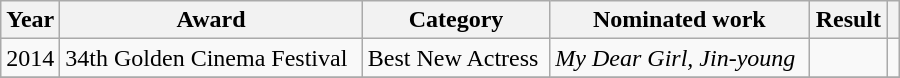<table class="wikitable" style="width:600px">
<tr>
<th width=10>Year</th>
<th>Award</th>
<th>Category</th>
<th>Nominated work</th>
<th>Result</th>
<th></th>
</tr>
<tr>
<td>2014</td>
<td>34th Golden Cinema Festival</td>
<td>Best New Actress</td>
<td><em>My Dear Girl, Jin-young</em></td>
<td></td>
<td></td>
</tr>
<tr>
</tr>
</table>
